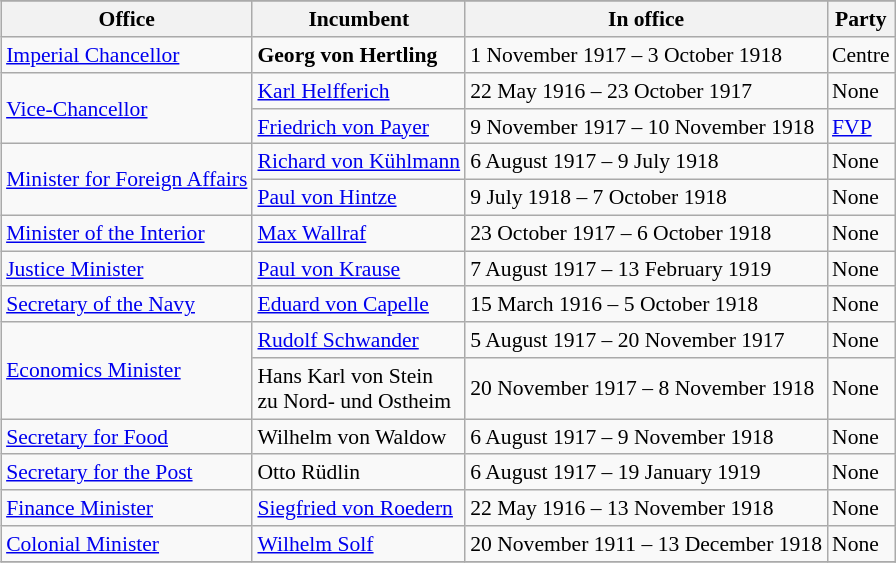<table class="wikitable" style="font-size: 90%;" align=right>
<tr>
</tr>
<tr>
<th colspan=1>Office</th>
<th colspan=1>Incumbent</th>
<th colspan=1>In office</th>
<th colspan=1>Party</th>
</tr>
<tr>
<td><a href='#'>Imperial Chancellor</a></td>
<td><strong>Georg von Hertling</strong></td>
<td>1 November 1917 – 3 October 1918</td>
<td>Centre</td>
</tr>
<tr>
<td rowspan=2><a href='#'>Vice-Chancellor</a></td>
<td><a href='#'>Karl Helfferich</a></td>
<td>22 May 1916 – 23 October 1917</td>
<td>None</td>
</tr>
<tr>
<td><a href='#'>Friedrich von Payer</a></td>
<td>9 November 1917 – 10 November 1918</td>
<td><a href='#'>FVP</a></td>
</tr>
<tr>
<td rowspan=2><a href='#'>Minister for Foreign Affairs</a></td>
<td><a href='#'>Richard von Kühlmann</a></td>
<td>6 August 1917 – 9 July 1918</td>
<td>None</td>
</tr>
<tr>
<td><a href='#'>Paul von Hintze</a></td>
<td>9 July 1918 – 7 October 1918</td>
<td>None</td>
</tr>
<tr>
<td><a href='#'>Minister of the Interior</a></td>
<td><a href='#'>Max Wallraf</a></td>
<td>23 October 1917 – 6 October 1918</td>
<td>None</td>
</tr>
<tr>
<td><a href='#'>Justice Minister</a></td>
<td><a href='#'>Paul von Krause</a></td>
<td>7 August 1917 – 13 February 1919</td>
<td>None</td>
</tr>
<tr>
<td><a href='#'>Secretary of the Navy</a></td>
<td><a href='#'>Eduard von Capelle</a></td>
<td>15 March 1916 – 5 October 1918</td>
<td>None</td>
</tr>
<tr>
<td rowspan=2><a href='#'>Economics Minister</a></td>
<td><a href='#'>Rudolf Schwander</a></td>
<td>5 August 1917 – 20 November 1917</td>
<td>None</td>
</tr>
<tr>
<td>Hans Karl von Stein<br>zu Nord- und Ostheim</td>
<td>20 November 1917 – 8 November 1918</td>
<td>None</td>
</tr>
<tr>
<td><a href='#'>Secretary for Food</a></td>
<td>Wilhelm von Waldow</td>
<td>6 August 1917 – 9 November 1918</td>
<td>None</td>
</tr>
<tr>
<td><a href='#'>Secretary for the Post</a></td>
<td>Otto Rüdlin</td>
<td>6 August 1917 – 19 January 1919</td>
<td>None</td>
</tr>
<tr>
<td><a href='#'>Finance Minister</a></td>
<td><a href='#'>Siegfried von Roedern</a></td>
<td>22 May 1916 – 13 November 1918</td>
<td>None</td>
</tr>
<tr>
<td><a href='#'>Colonial Minister</a></td>
<td><a href='#'>Wilhelm Solf</a></td>
<td>20 November 1911 – 13 December 1918</td>
<td>None</td>
</tr>
<tr>
</tr>
</table>
